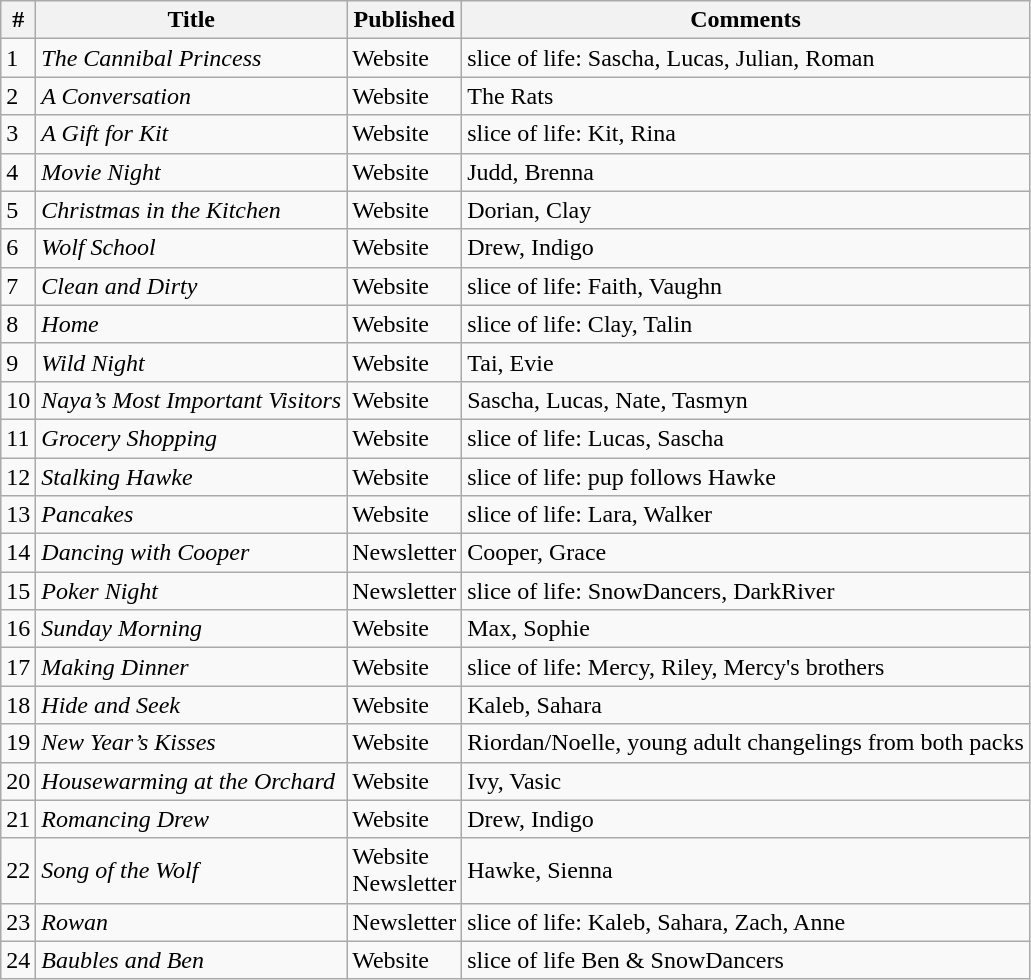<table class="wikitable">
<tr>
<th>#</th>
<th>Title</th>
<th>Published</th>
<th>Comments</th>
</tr>
<tr>
<td>1</td>
<td><em>The Cannibal Princess</em></td>
<td>Website</td>
<td>slice of life: Sascha, Lucas, Julian, Roman</td>
</tr>
<tr>
<td>2</td>
<td><em>A Conversation</em></td>
<td>Website</td>
<td>The Rats</td>
</tr>
<tr>
<td>3</td>
<td><em>A Gift for Kit</em></td>
<td>Website</td>
<td>slice of life: Kit, Rina</td>
</tr>
<tr>
<td>4</td>
<td><em>Movie Night</em></td>
<td>Website</td>
<td>Judd, Brenna</td>
</tr>
<tr>
<td>5</td>
<td><em>Christmas in the Kitchen</em></td>
<td>Website</td>
<td>Dorian, Clay</td>
</tr>
<tr>
<td>6</td>
<td><em>Wolf School</em></td>
<td>Website</td>
<td>Drew, Indigo</td>
</tr>
<tr>
<td>7</td>
<td><em>Clean and Dirty</em></td>
<td>Website</td>
<td>slice of life: Faith, Vaughn</td>
</tr>
<tr>
<td>8</td>
<td><em>Home</em></td>
<td>Website</td>
<td>slice of life: Clay, Talin</td>
</tr>
<tr>
<td>9</td>
<td><em>Wild Night</em></td>
<td>Website</td>
<td>Tai, Evie</td>
</tr>
<tr>
<td>10</td>
<td><em>Naya’s Most Important Visitors</em></td>
<td>Website</td>
<td>Sascha, Lucas, Nate, Tasmyn</td>
</tr>
<tr>
<td>11</td>
<td><em>Grocery Shopping</em></td>
<td>Website</td>
<td>slice of life: Lucas, Sascha</td>
</tr>
<tr>
<td>12</td>
<td><em>Stalking Hawke</em></td>
<td>Website</td>
<td>slice of life: pup follows Hawke</td>
</tr>
<tr>
<td>13</td>
<td><em>Pancakes</em></td>
<td>Website</td>
<td>slice of life: Lara, Walker</td>
</tr>
<tr>
<td>14</td>
<td><em>Dancing with Cooper</em></td>
<td>Newsletter</td>
<td>Cooper, Grace</td>
</tr>
<tr>
<td>15</td>
<td><em>Poker Night</em></td>
<td>Newsletter</td>
<td>slice of life: SnowDancers, DarkRiver</td>
</tr>
<tr>
<td>16</td>
<td><em>Sunday Morning</em></td>
<td>Website</td>
<td>Max, Sophie</td>
</tr>
<tr>
<td>17</td>
<td><em>Making Dinner</em></td>
<td>Website</td>
<td>slice of life: Mercy, Riley, Mercy's brothers</td>
</tr>
<tr>
<td>18</td>
<td><em>Hide and Seek</em></td>
<td>Website</td>
<td>Kaleb, Sahara</td>
</tr>
<tr>
<td>19</td>
<td><em>New Year’s Kisses</em></td>
<td>Website</td>
<td>Riordan/Noelle, young adult changelings from both packs</td>
</tr>
<tr>
<td>20</td>
<td><em>Housewarming at the Orchard</em></td>
<td>Website</td>
<td>Ivy, Vasic</td>
</tr>
<tr>
<td>21</td>
<td><em>Romancing Drew</em></td>
<td>Website</td>
<td>Drew, Indigo</td>
</tr>
<tr>
<td>22</td>
<td><em>Song of the Wolf</em></td>
<td>Website<br>Newsletter</td>
<td>Hawke, Sienna</td>
</tr>
<tr>
<td>23</td>
<td><em>Rowan</em></td>
<td>Newsletter</td>
<td>slice of life: Kaleb, Sahara, Zach, Anne</td>
</tr>
<tr>
<td>24</td>
<td><em>Baubles and Ben</em></td>
<td>Website</td>
<td>slice of life Ben & SnowDancers</td>
</tr>
</table>
